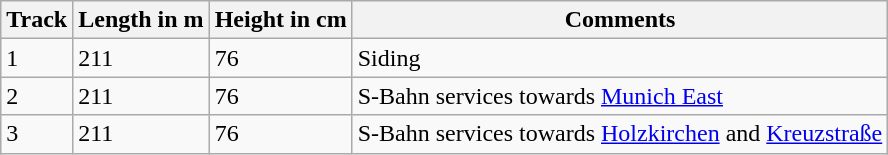<table class="wikitable">
<tr>
<th>Track</th>
<th>Length in m</th>
<th>Height in cm</th>
<th>Comments</th>
</tr>
<tr>
<td>1</td>
<td>211</td>
<td>76</td>
<td>Siding</td>
</tr>
<tr>
<td>2</td>
<td>211</td>
<td>76</td>
<td>S-Bahn services towards <a href='#'>Munich East</a></td>
</tr>
<tr>
<td>3</td>
<td>211</td>
<td>76</td>
<td>S-Bahn services towards <a href='#'>Holzkirchen</a> and <a href='#'>Kreuzstraße</a></td>
</tr>
</table>
